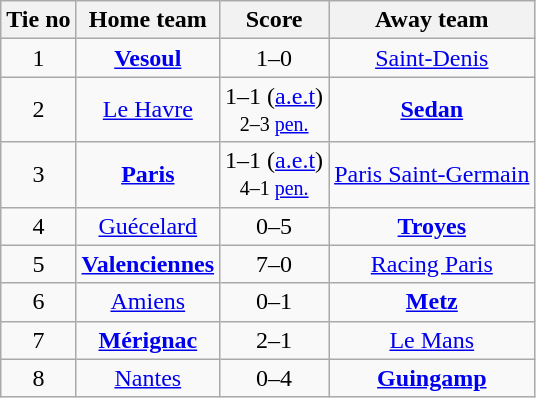<table class="wikitable" style="text-align:center">
<tr>
<th>Tie no</th>
<th>Home team</th>
<th>Score</th>
<th>Away team</th>
</tr>
<tr>
<td>1</td>
<td><strong><a href='#'>Vesoul</a></strong></td>
<td>1–0</td>
<td><a href='#'>Saint-Denis</a></td>
</tr>
<tr>
<td>2</td>
<td><a href='#'>Le Havre</a></td>
<td>1–1 (<a href='#'>a.e.t</a>) <br> <small>2–3 <a href='#'>pen.</a></small></td>
<td><strong><a href='#'>Sedan</a></strong></td>
</tr>
<tr>
<td>3</td>
<td><strong><a href='#'>Paris</a></strong></td>
<td>1–1 (<a href='#'>a.e.t</a>) <br> <small>4–1 <a href='#'>pen.</a></small></td>
<td><a href='#'>Paris Saint-Germain</a></td>
</tr>
<tr>
<td>4</td>
<td><a href='#'>Guécelard</a></td>
<td>0–5</td>
<td><strong><a href='#'>Troyes</a></strong></td>
</tr>
<tr>
<td>5</td>
<td><strong><a href='#'>Valenciennes</a></strong></td>
<td>7–0</td>
<td><a href='#'>Racing Paris</a></td>
</tr>
<tr>
<td>6</td>
<td><a href='#'>Amiens</a></td>
<td>0–1</td>
<td><strong><a href='#'>Metz</a></strong></td>
</tr>
<tr>
<td>7</td>
<td><strong><a href='#'>Mérignac</a></strong></td>
<td>2–1</td>
<td><a href='#'>Le Mans</a></td>
</tr>
<tr>
<td>8</td>
<td><a href='#'>Nantes</a></td>
<td>0–4</td>
<td><strong><a href='#'>Guingamp</a></strong></td>
</tr>
</table>
